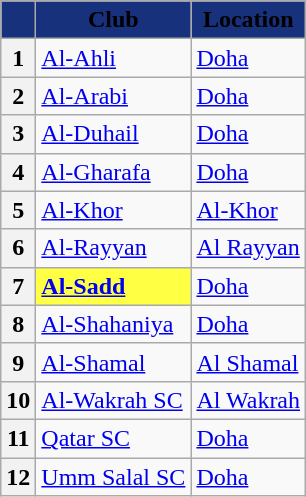<table class="wikitable sortable" style="text-align:left">
<tr>
<th style="background:#17317c;"></th>
<th style="background:#17317c;"><span>Club</span></th>
<th style="background:#17317c;"><span>Location</span></th>
</tr>
<tr>
<th>1</th>
<td><a href='#'>Al-Ahli</a></td>
<td><a href='#'>Doha</a></td>
</tr>
<tr>
<th>2</th>
<td><a href='#'>Al-Arabi</a></td>
<td><a href='#'>Doha</a></td>
</tr>
<tr>
<th>3</th>
<td><a href='#'>Al-Duhail</a></td>
<td><a href='#'>Doha</a></td>
</tr>
<tr>
<th>4</th>
<td><a href='#'>Al-Gharafa</a></td>
<td><a href='#'>Doha</a></td>
</tr>
<tr>
<th>5</th>
<td><a href='#'>Al-Khor</a></td>
<td><a href='#'>Al-Khor</a></td>
</tr>
<tr>
<th>6</th>
<td><a href='#'>Al-Rayyan</a></td>
<td><a href='#'>Al Rayyan</a></td>
</tr>
<tr>
<th>7</th>
<td bgcolor=#ffff44><strong><a href='#'>Al-Sadd</a></strong></td>
<td><a href='#'>Doha</a></td>
</tr>
<tr>
<th>8</th>
<td><a href='#'>Al-Shahaniya</a></td>
<td><a href='#'>Doha</a></td>
</tr>
<tr>
<th>9</th>
<td><a href='#'>Al-Shamal</a></td>
<td><a href='#'>Al Shamal</a></td>
</tr>
<tr>
<th>10</th>
<td><a href='#'>Al-Wakrah SC</a></td>
<td><a href='#'>Al Wakrah</a></td>
</tr>
<tr>
<th>11</th>
<td><a href='#'>Qatar SC</a></td>
<td><a href='#'>Doha</a></td>
</tr>
<tr>
<th>12</th>
<td><a href='#'>Umm Salal SC</a></td>
<td><a href='#'>Doha</a></td>
</tr>
</table>
